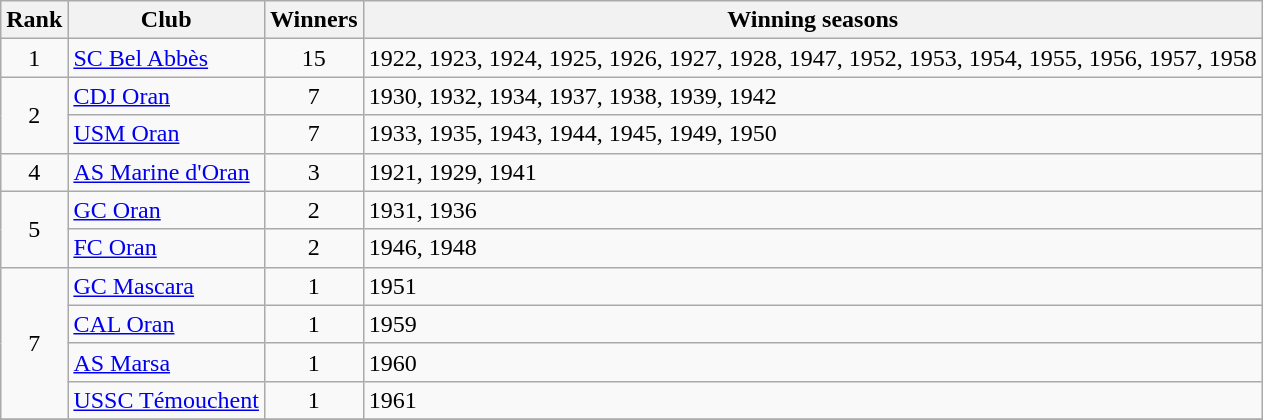<table class="wikitable sortable">
<tr>
<th>Rank</th>
<th>Club</th>
<th>Winners</th>
<th>Winning seasons</th>
</tr>
<tr>
<td align=center>1</td>
<td><a href='#'>SC Bel Abbès</a></td>
<td align=center>15</td>
<td>1922, 1923, 1924, 1925, 1926, 1927, 1928, 1947, 1952, 1953, 1954, 1955, 1956, 1957, 1958</td>
</tr>
<tr>
<td align=center rowspan=2>2</td>
<td><a href='#'>CDJ Oran</a></td>
<td align=center>7</td>
<td>1930, 1932, 1934, 1937, 1938, 1939, 1942</td>
</tr>
<tr>
<td><a href='#'>USM Oran</a></td>
<td align=center>7</td>
<td>1933, 1935, 1943, 1944, 1945, 1949, 1950</td>
</tr>
<tr>
<td align=center>4</td>
<td><a href='#'>AS Marine d'Oran</a></td>
<td align=center>3</td>
<td>1921, 1929, 1941</td>
</tr>
<tr>
<td align=center rowspan=2>5</td>
<td><a href='#'>GC Oran</a></td>
<td align=center>2</td>
<td>1931, 1936</td>
</tr>
<tr>
<td><a href='#'>FC Oran</a></td>
<td align=center>2</td>
<td>1946, 1948</td>
</tr>
<tr>
<td align=center rowspan=4>7</td>
<td><a href='#'>GC Mascara</a></td>
<td align=center>1</td>
<td>1951</td>
</tr>
<tr>
<td><a href='#'>CAL Oran</a></td>
<td align=center>1</td>
<td>1959</td>
</tr>
<tr>
<td><a href='#'>AS Marsa</a></td>
<td align=center>1</td>
<td>1960</td>
</tr>
<tr>
<td><a href='#'>USSC Témouchent</a></td>
<td align=center>1</td>
<td>1961</td>
</tr>
<tr>
</tr>
</table>
